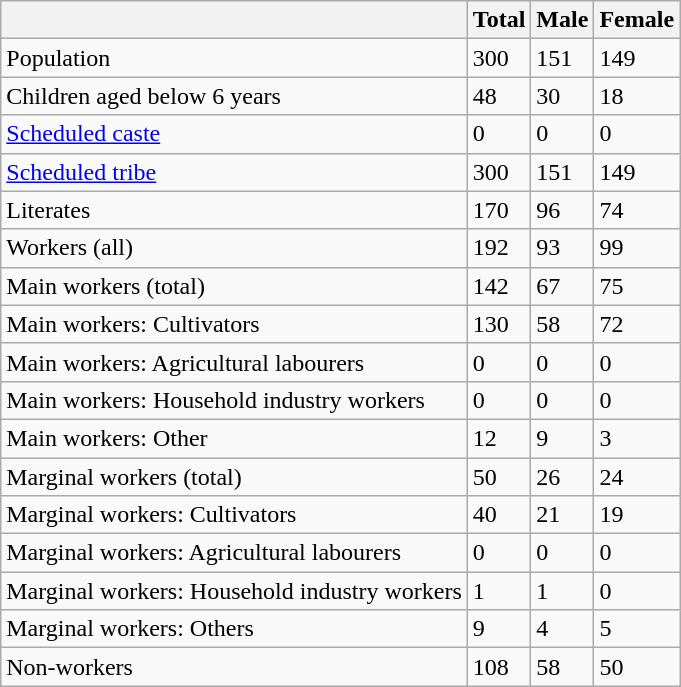<table class="wikitable sortable">
<tr>
<th></th>
<th>Total</th>
<th>Male</th>
<th>Female</th>
</tr>
<tr>
<td>Population</td>
<td>300</td>
<td>151</td>
<td>149</td>
</tr>
<tr>
<td>Children aged below 6 years</td>
<td>48</td>
<td>30</td>
<td>18</td>
</tr>
<tr>
<td><a href='#'>Scheduled caste</a></td>
<td>0</td>
<td>0</td>
<td>0</td>
</tr>
<tr>
<td><a href='#'>Scheduled tribe</a></td>
<td>300</td>
<td>151</td>
<td>149</td>
</tr>
<tr>
<td>Literates</td>
<td>170</td>
<td>96</td>
<td>74</td>
</tr>
<tr>
<td>Workers (all)</td>
<td>192</td>
<td>93</td>
<td>99</td>
</tr>
<tr>
<td>Main workers (total)</td>
<td>142</td>
<td>67</td>
<td>75</td>
</tr>
<tr>
<td>Main workers: Cultivators</td>
<td>130</td>
<td>58</td>
<td>72</td>
</tr>
<tr>
<td>Main workers: Agricultural labourers</td>
<td>0</td>
<td>0</td>
<td>0</td>
</tr>
<tr>
<td>Main workers: Household industry workers</td>
<td>0</td>
<td>0</td>
<td>0</td>
</tr>
<tr>
<td>Main workers: Other</td>
<td>12</td>
<td>9</td>
<td>3</td>
</tr>
<tr>
<td>Marginal workers (total)</td>
<td>50</td>
<td>26</td>
<td>24</td>
</tr>
<tr>
<td>Marginal workers: Cultivators</td>
<td>40</td>
<td>21</td>
<td>19</td>
</tr>
<tr>
<td>Marginal workers: Agricultural labourers</td>
<td>0</td>
<td>0</td>
<td>0</td>
</tr>
<tr>
<td>Marginal workers: Household industry workers</td>
<td>1</td>
<td>1</td>
<td>0</td>
</tr>
<tr>
<td>Marginal workers: Others</td>
<td>9</td>
<td>4</td>
<td>5</td>
</tr>
<tr>
<td>Non-workers</td>
<td>108</td>
<td>58</td>
<td>50</td>
</tr>
</table>
